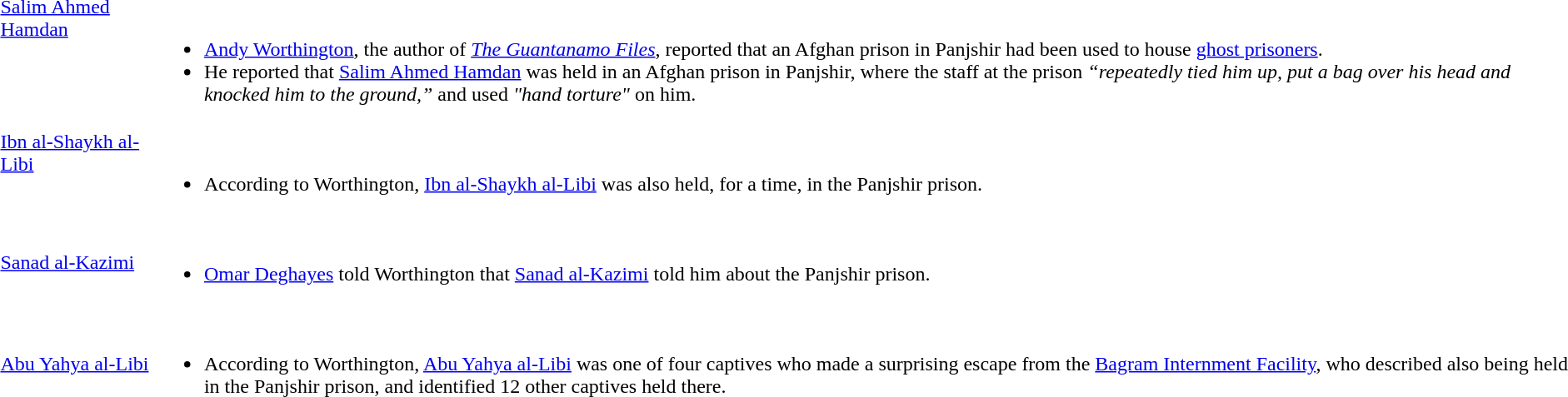<table>
<tr>
<td valign="top"><a href='#'>Salim Ahmed Hamdan</a></td>
<td><br><ul><li><a href='#'>Andy Worthington</a>, the author of <em><a href='#'>The Guantanamo Files</a></em>, reported that an Afghan prison in Panjshir had been used to house <a href='#'>ghost prisoners</a>.</li><li>He reported that <a href='#'>Salim Ahmed Hamdan</a> was held in an Afghan prison in Panjshir, where the staff at the prison <em>“repeatedly tied him up, put a bag over his head and knocked him to the ground,”</em> and used <em>"hand torture"</em> on him.</li></ul></td>
</tr>
<tr>
<td valign="top"><a href='#'>Ibn al-Shaykh al-Libi</a></td>
<td><br><ul><li>According to Worthington, <a href='#'>Ibn al-Shaykh al-Libi</a> was also held, for a time, in the Panjshir prison.</li></ul></td>
</tr>
<tr>
<td><a href='#'>Sanad al-Kazimi</a></td>
<td><br><ul><li><a href='#'>Omar Deghayes</a> told Worthington that <a href='#'>Sanad al-Kazimi</a> told him about the Panjshir prison.</li></ul></td>
</tr>
<tr>
<td><a href='#'>Abu Yahya al-Libi</a></td>
<td><br><ul><li>According to Worthington, <a href='#'>Abu Yahya al-Libi</a> was one of four captives who made a surprising escape from the <a href='#'>Bagram Internment Facility</a>, who described also being held in the Panjshir prison, and identified 12 other captives held there.</li></ul></td>
</tr>
</table>
